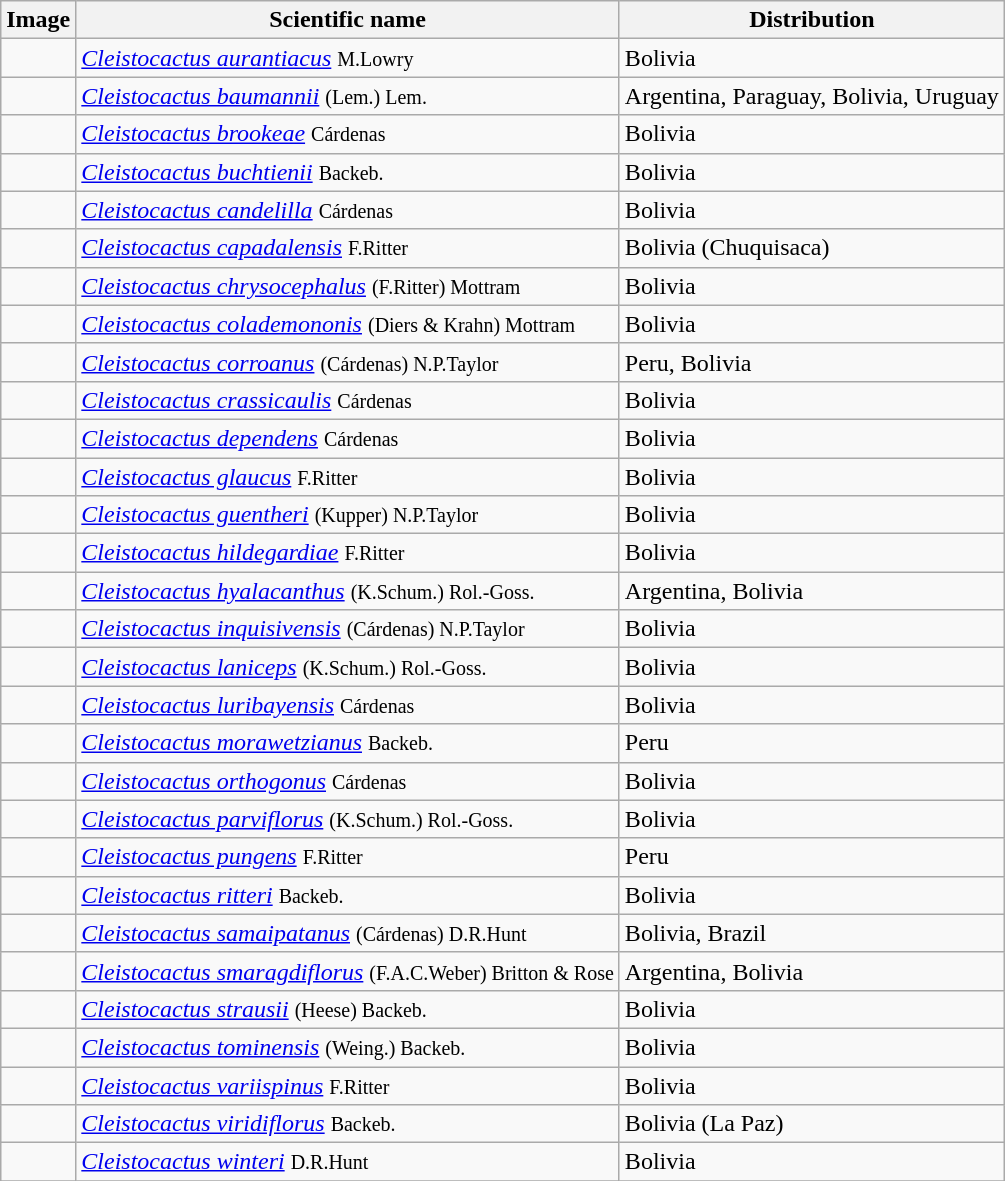<table class="wikitable">
<tr>
<th>Image</th>
<th>Scientific name</th>
<th>Distribution</th>
</tr>
<tr>
<td></td>
<td><em><a href='#'>Cleistocactus aurantiacus</a></em> <small>M.Lowry</small></td>
<td>Bolivia</td>
</tr>
<tr>
<td></td>
<td><em><a href='#'>Cleistocactus baumannii</a></em> <small>(Lem.) Lem.</small></td>
<td>Argentina, Paraguay, Bolivia, Uruguay</td>
</tr>
<tr>
<td></td>
<td><em><a href='#'>Cleistocactus brookeae</a></em> <small>Cárdenas</small></td>
<td>Bolivia</td>
</tr>
<tr>
<td></td>
<td><em><a href='#'>Cleistocactus buchtienii</a></em> <small>Backeb.</small></td>
<td>Bolivia</td>
</tr>
<tr>
<td></td>
<td><em><a href='#'>Cleistocactus candelilla</a></em> <small>Cárdenas</small></td>
<td>Bolivia</td>
</tr>
<tr>
<td></td>
<td><em><a href='#'>Cleistocactus capadalensis</a></em> <small> F.Ritter</small></td>
<td>Bolivia (Chuquisaca)</td>
</tr>
<tr>
<td></td>
<td><em><a href='#'>Cleistocactus chrysocephalus</a></em> <small> (F.Ritter) Mottram</small></td>
<td>Bolivia</td>
</tr>
<tr>
<td></td>
<td><em><a href='#'>Cleistocactus colademononis</a></em> <small>(Diers & Krahn) Mottram</small></td>
<td>Bolivia</td>
</tr>
<tr>
<td></td>
<td><em><a href='#'>Cleistocactus corroanus</a></em> <small> (Cárdenas) N.P.Taylor</small></td>
<td>Peru, Bolivia</td>
</tr>
<tr>
<td></td>
<td><em><a href='#'>Cleistocactus crassicaulis</a></em> <small> Cárdenas</small></td>
<td>Bolivia</td>
</tr>
<tr>
<td></td>
<td><em><a href='#'>Cleistocactus dependens</a></em> <small>Cárdenas</small></td>
<td>Bolivia</td>
</tr>
<tr>
<td></td>
<td><em><a href='#'>Cleistocactus glaucus</a></em> <small>F.Ritter</small></td>
<td>Bolivia</td>
</tr>
<tr>
<td></td>
<td><em><a href='#'>Cleistocactus guentheri</a></em> <small>(Kupper) N.P.Taylor</small></td>
<td>Bolivia</td>
</tr>
<tr>
<td></td>
<td><em><a href='#'>Cleistocactus hildegardiae</a></em> <small>F.Ritter</small></td>
<td>Bolivia</td>
</tr>
<tr>
<td></td>
<td><em><a href='#'>Cleistocactus hyalacanthus</a></em> <small>(K.Schum.) Rol.-Goss.</small></td>
<td>Argentina, Bolivia</td>
</tr>
<tr>
<td></td>
<td><em><a href='#'>Cleistocactus inquisivensis</a></em> <small>(Cárdenas) N.P.Taylor</small></td>
<td>Bolivia</td>
</tr>
<tr>
<td></td>
<td><em><a href='#'>Cleistocactus laniceps</a></em> <small>(K.Schum.) Rol.-Goss.</small></td>
<td>Bolivia</td>
</tr>
<tr>
<td></td>
<td><em><a href='#'>Cleistocactus luribayensis</a></em> <small>Cárdenas</small></td>
<td>Bolivia</td>
</tr>
<tr>
<td></td>
<td><em><a href='#'>Cleistocactus morawetzianus</a></em> <small>Backeb.</small></td>
<td>Peru</td>
</tr>
<tr>
<td></td>
<td><em><a href='#'>Cleistocactus orthogonus</a></em> <small> Cárdenas</small></td>
<td>Bolivia</td>
</tr>
<tr>
<td></td>
<td><em><a href='#'>Cleistocactus parviflorus</a></em> <small>(K.Schum.) Rol.-Goss.</small></td>
<td>Bolivia</td>
</tr>
<tr>
<td></td>
<td><em><a href='#'>Cleistocactus pungens</a></em> <small>F.Ritter</small></td>
<td>Peru</td>
</tr>
<tr>
<td></td>
<td><em><a href='#'>Cleistocactus ritteri</a></em> <small>Backeb.</small></td>
<td>Bolivia</td>
</tr>
<tr>
<td></td>
<td><em><a href='#'>Cleistocactus samaipatanus</a></em> <small>(Cárdenas) D.R.Hunt</small></td>
<td>Bolivia, Brazil</td>
</tr>
<tr>
<td></td>
<td><em><a href='#'>Cleistocactus smaragdiflorus</a></em> <small>(F.A.C.Weber) Britton & Rose</small></td>
<td>Argentina, Bolivia</td>
</tr>
<tr>
<td></td>
<td><em><a href='#'>Cleistocactus strausii</a></em> <small>(Heese) Backeb.</small></td>
<td>Bolivia</td>
</tr>
<tr>
<td></td>
<td><em><a href='#'>Cleistocactus tominensis</a></em> <small>(Weing.) Backeb.</small></td>
<td>Bolivia</td>
</tr>
<tr>
<td></td>
<td><em><a href='#'>Cleistocactus variispinus</a></em> <small>F.Ritter</small></td>
<td>Bolivia</td>
</tr>
<tr>
<td></td>
<td><em><a href='#'>Cleistocactus viridiflorus</a></em> <small> Backeb.</small></td>
<td>Bolivia (La Paz)</td>
</tr>
<tr>
<td></td>
<td><em><a href='#'>Cleistocactus winteri</a></em> <small>D.R.Hunt</small></td>
<td>Bolivia</td>
</tr>
<tr>
</tr>
</table>
